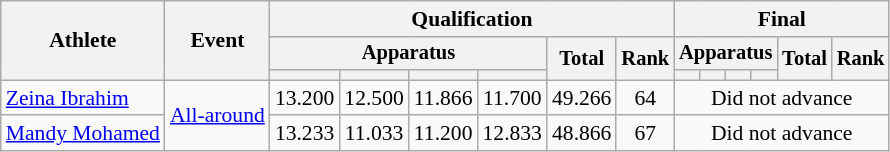<table class="wikitable" style="font-size:90%">
<tr>
<th rowspan=3>Athlete</th>
<th rowspan=3>Event</th>
<th colspan=6>Qualification</th>
<th colspan=6>Final</th>
</tr>
<tr style="font-size:95%">
<th colspan=4>Apparatus</th>
<th rowspan=2>Total</th>
<th rowspan=2>Rank</th>
<th colspan=4>Apparatus</th>
<th rowspan=2>Total</th>
<th rowspan=2>Rank</th>
</tr>
<tr style="font-size:95%">
<th></th>
<th></th>
<th></th>
<th></th>
<th></th>
<th></th>
<th></th>
<th></th>
</tr>
<tr align=center>
<td align=left><a href='#'>Zeina Ibrahim</a></td>
<td align=left rowspan=2><a href='#'>All-around</a></td>
<td>13.200</td>
<td>12.500</td>
<td>11.866</td>
<td>11.700</td>
<td>49.266</td>
<td>64</td>
<td colspan="6">Did not advance</td>
</tr>
<tr align=center>
<td align=left><a href='#'>Mandy Mohamed</a></td>
<td>13.233</td>
<td>11.033</td>
<td>11.200</td>
<td>12.833</td>
<td>48.866</td>
<td>67</td>
<td colspan="6">Did not advance</td>
</tr>
</table>
